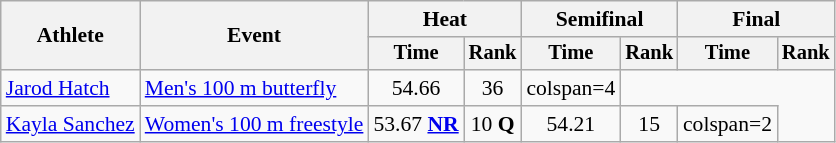<table class=wikitable style="font-size:90%;">
<tr>
<th rowspan=2>Athlete</th>
<th rowspan=2>Event</th>
<th colspan=2>Heat</th>
<th colspan=2>Semifinal</th>
<th colspan=2>Final</th>
</tr>
<tr style="font-size:95%">
<th>Time</th>
<th>Rank</th>
<th>Time</th>
<th>Rank</th>
<th>Time</th>
<th>Rank</th>
</tr>
<tr align=center>
<td align=left><a href='#'>Jarod Hatch</a></td>
<td align=left><a href='#'>Men's 100 m butterfly</a></td>
<td>54.66</td>
<td>36</td>
<td>colspan=4 </td>
</tr>
<tr align=center>
<td align=left><a href='#'>Kayla Sanchez</a></td>
<td align=left><a href='#'>Women's 100 m freestyle</a></td>
<td>53.67 <strong><a href='#'>NR</a></strong></td>
<td>10 <strong>Q</strong></td>
<td>54.21</td>
<td>15</td>
<td>colspan=2 </td>
</tr>
</table>
